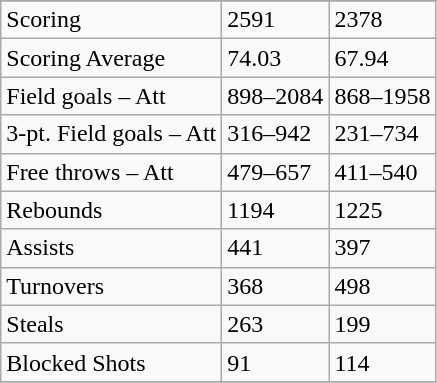<table class="wikitable">
<tr>
</tr>
<tr>
<td>Scoring</td>
<td>2591</td>
<td>2378</td>
</tr>
<tr>
<td>Scoring Average</td>
<td>74.03</td>
<td>67.94</td>
</tr>
<tr>
<td>Field goals – Att</td>
<td>898–2084</td>
<td>868–1958</td>
</tr>
<tr>
<td>3-pt. Field goals – Att</td>
<td>316–942</td>
<td>231–734</td>
</tr>
<tr>
<td>Free throws – Att</td>
<td>479–657</td>
<td>411–540</td>
</tr>
<tr>
<td>Rebounds</td>
<td>1194</td>
<td>1225</td>
</tr>
<tr>
<td>Assists</td>
<td>441</td>
<td>397</td>
</tr>
<tr>
<td>Turnovers</td>
<td>368</td>
<td>498</td>
</tr>
<tr>
<td>Steals</td>
<td>263</td>
<td>199</td>
</tr>
<tr>
<td>Blocked Shots</td>
<td>91</td>
<td>114</td>
</tr>
<tr>
</tr>
</table>
